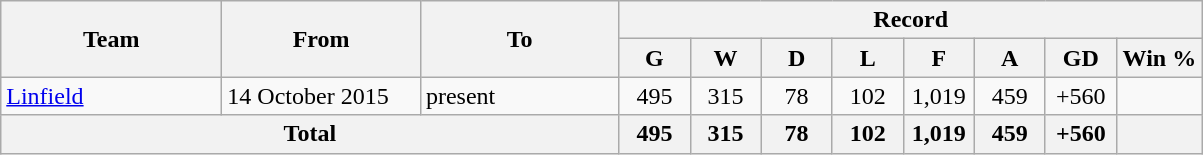<table class="wikitable" style="text-align: center">
<tr>
<th rowspan=2 width=140>Team</th>
<th rowspan=2 width=125>From</th>
<th rowspan=2 width=125>To</th>
<th colspan=8>Record</th>
</tr>
<tr>
<th width=40>G</th>
<th width=40>W</th>
<th width=40>D</th>
<th width=40>L</th>
<th width=40>F</th>
<th width=40>A</th>
<th width=40>GD</th>
<th width=50>Win %</th>
</tr>
<tr>
<td align="left"><a href='#'>Linfield</a></td>
<td align=left>14 October 2015</td>
<td align=left>present</td>
<td>495</td>
<td>315</td>
<td>78</td>
<td>102</td>
<td>1,019</td>
<td>459</td>
<td>+560</td>
<td></td>
</tr>
<tr>
<th align="center" colspan="3">Total</th>
<th>495</th>
<th>315</th>
<th>78</th>
<th>102</th>
<th>1,019</th>
<th>459</th>
<th>+560</th>
<th></th>
</tr>
</table>
